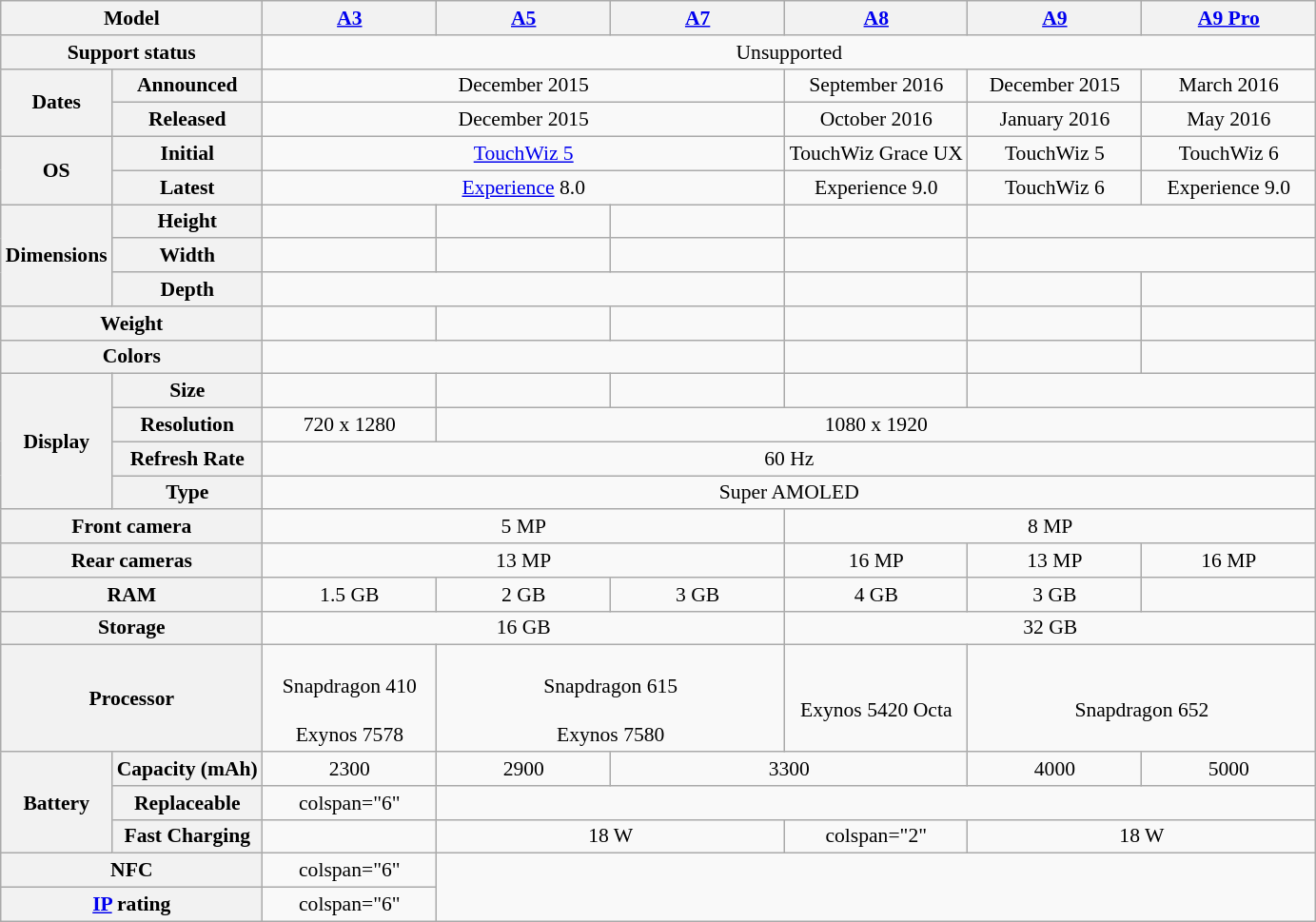<table class="wikitable" style="text-align:center; font-size:90%;">
<tr>
<th colspan="2">Model</th>
<th style="min-width: 8em"><a href='#'>A3</a></th>
<th style="min-width: 8em"><a href='#'>A5</a></th>
<th style="min-width: 8em"><a href='#'>A7</a></th>
<th style="min-width: 8em"><a href='#'>A8</a></th>
<th style="min-width: 8em"><a href='#'>A9</a></th>
<th style="min-width: 8em"><a href='#'>A9 Pro</a></th>
</tr>
<tr>
<th colspan="2">Support status</th>
<td colspan="6">Unsupported</td>
</tr>
<tr>
<th rowspan="2">Dates</th>
<th>Announced</th>
<td colspan="3">December 2015</td>
<td>September 2016</td>
<td>December 2015</td>
<td>March 2016</td>
</tr>
<tr>
<th>Released</th>
<td colspan="3">December 2015</td>
<td>October 2016</td>
<td>January 2016</td>
<td>May 2016</td>
</tr>
<tr>
<th rowspan="2">OS</th>
<th>Initial</th>
<td colspan="3"><a href='#'>TouchWiz 5</a><br></td>
<td>TouchWiz Grace UX<br></td>
<td>TouchWiz 5<br></td>
<td>TouchWiz 6<br></td>
</tr>
<tr>
<th>Latest</th>
<td colspan="3"><a href='#'>Experience</a> 8.0<br></td>
<td>Experience 9.0<br></td>
<td>TouchWiz 6<br></td>
<td>Experience 9.0<br></td>
</tr>
<tr>
<th rowspan="3">Dimensions<br></th>
<th>Height</th>
<td></td>
<td></td>
<td></td>
<td></td>
<td colspan="2"></td>
</tr>
<tr>
<th>Width</th>
<td></td>
<td></td>
<td></td>
<td></td>
<td colspan="2"></td>
</tr>
<tr>
<th>Depth</th>
<td colspan="3"></td>
<td></td>
<td></td>
<td></td>
</tr>
<tr>
<th colspan="2">Weight<br></th>
<td></td>
<td></td>
<td></td>
<td></td>
<td></td>
<td></td>
</tr>
<tr>
<th colspan="2">Colors</th>
<td colspan="3">   </td>
<td>   </td>
<td>   </td>
<td>  </td>
</tr>
<tr>
<th rowspan="4">Display</th>
<th>Size</th>
<td></td>
<td></td>
<td></td>
<td></td>
<td colspan="2"></td>
</tr>
<tr>
<th>Resolution</th>
<td>720 x 1280</td>
<td colspan="5">1080 x 1920</td>
</tr>
<tr>
<th>Refresh Rate</th>
<td colspan="6">60 Hz</td>
</tr>
<tr>
<th>Type</th>
<td colspan="6">Super AMOLED</td>
</tr>
<tr>
<th colspan="2">Front camera</th>
<td colspan="3">5 MP</td>
<td colspan="3">8 MP</td>
</tr>
<tr>
<th colspan="2">Rear cameras</th>
<td colspan="3">13 MP</td>
<td>16 MP</td>
<td>13 MP</td>
<td>16 MP</td>
</tr>
<tr>
<th colspan="2">RAM</th>
<td>1.5 GB</td>
<td>2 GB</td>
<td colpspan="2">3 GB</td>
<td>4 GB</td>
<td>3 GB</td>
</tr>
<tr>
<th colspan="2">Storage</th>
<td colspan="3">16 GB</td>
<td colspan="3">32 GB</td>
</tr>
<tr>
<th colspan="2">Processor</th>
<td><br>Snapdragon 410<br><br>Exynos 7578</td>
<td colspan="2"><br>Snapdragon 615<br><br>Exynos 7580</td>
<td><br>Exynos 5420 Octa</td>
<td colspan="2"><br>Snapdragon 652</td>
</tr>
<tr>
<th rowspan="3">Battery</th>
<th>Capacity (mAh)</th>
<td>2300</td>
<td>2900</td>
<td colspan="2">3300</td>
<td>4000</td>
<td>5000</td>
</tr>
<tr>
<th>Replaceable</th>
<td>colspan="6" </td>
</tr>
<tr>
<th>Fast Charging</th>
<td></td>
<td colspan="2">18 W</td>
<td>colspan="2" </td>
<td colspan="2">18 W</td>
</tr>
<tr>
<th colspan="2">NFC</th>
<td>colspan="6" </td>
</tr>
<tr>
<th colspan="2"><a href='#'>IP</a> rating</th>
<td>colspan="6" </td>
</tr>
</table>
